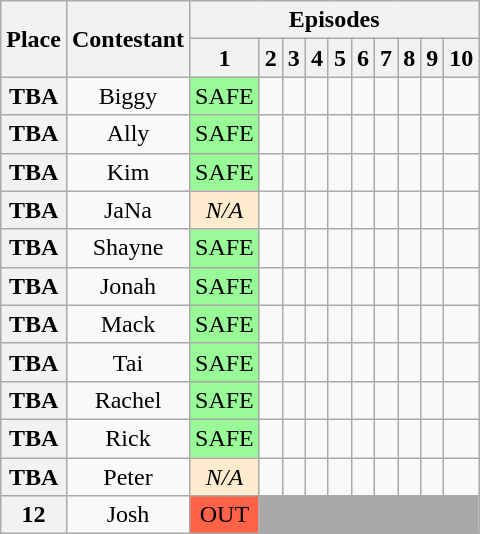<table class="wikitable" style="text-align: center;">
<tr>
<th rowspan="2" scope="col">Place</th>
<th rowspan="2" scope="col">Contestant</th>
<th colspan="10">Episodes</th>
</tr>
<tr>
<th>1</th>
<th>2</th>
<th>3</th>
<th>4</th>
<th>5</th>
<th>6</th>
<th>7</th>
<th>8</th>
<th>9</th>
<th>10</th>
</tr>
<tr>
<th>TBA</th>
<td>Biggy</td>
<td style="background:palegreen">SAFE</td>
<td></td>
<td></td>
<td></td>
<td></td>
<td></td>
<td></td>
<td></td>
<td></td>
<td></td>
</tr>
<tr>
<th>TBA</th>
<td>Ally</td>
<td style="background:palegreen">SAFE</td>
<td></td>
<td></td>
<td></td>
<td></td>
<td></td>
<td></td>
<td></td>
<td></td>
<td></td>
</tr>
<tr>
<th>TBA</th>
<td>Kim</td>
<td style="background:palegreen">SAFE</td>
<td></td>
<td></td>
<td></td>
<td></td>
<td></td>
<td></td>
<td></td>
<td></td>
<td></td>
</tr>
<tr>
<th>TBA</th>
<td>JaNa</td>
<td colspan="1" style="background:#FFEBCD"><em>N/A</em></td>
<td></td>
<td></td>
<td></td>
<td></td>
<td></td>
<td></td>
<td></td>
<td></td>
<td></td>
</tr>
<tr>
<th>TBA</th>
<td>Shayne</td>
<td style="background:palegreen">SAFE</td>
<td></td>
<td></td>
<td></td>
<td></td>
<td></td>
<td></td>
<td></td>
<td></td>
<td></td>
</tr>
<tr>
<th>TBA</th>
<td>Jonah</td>
<td style="background:palegreen">SAFE</td>
<td></td>
<td></td>
<td></td>
<td></td>
<td></td>
<td></td>
<td></td>
<td></td>
<td></td>
</tr>
<tr>
<th>TBA</th>
<td>Mack</td>
<td style="background:palegreen">SAFE</td>
<td></td>
<td></td>
<td></td>
<td></td>
<td></td>
<td></td>
<td></td>
<td></td>
<td></td>
</tr>
<tr>
<th>TBA</th>
<td>Tai</td>
<td style="background:palegreen">SAFE</td>
<td></td>
<td></td>
<td></td>
<td></td>
<td></td>
<td></td>
<td></td>
<td></td>
<td></td>
</tr>
<tr>
<th>TBA</th>
<td>Rachel</td>
<td style="background:palegreen">SAFE</td>
<td></td>
<td></td>
<td></td>
<td></td>
<td></td>
<td></td>
<td></td>
<td></td>
<td></td>
</tr>
<tr>
<th>TBA</th>
<td>Rick</td>
<td style="background:palegreen">SAFE</td>
<td></td>
<td></td>
<td></td>
<td></td>
<td></td>
<td></td>
<td></td>
<td></td>
<td></td>
</tr>
<tr>
<th>TBA</th>
<td>Peter</td>
<td colspan="1" style="background:#FFEBCD"><em>N/A</em></td>
<td></td>
<td></td>
<td></td>
<td></td>
<td></td>
<td></td>
<td></td>
<td></td>
<td></td>
</tr>
<tr>
<th>12</th>
<td>Josh</td>
<td style="background:tomato">OUT</td>
<td colspan="9" style="background:darkgrey;"></td>
</tr>
</table>
